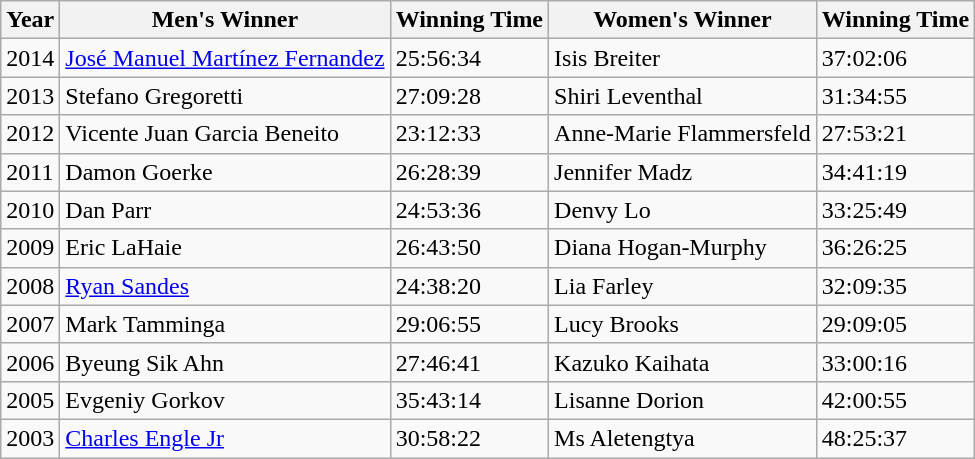<table class="wikitable">
<tr>
<th>Year</th>
<th>Men's Winner</th>
<th>Winning Time</th>
<th>Women's Winner</th>
<th>Winning Time</th>
</tr>
<tr>
<td>2014</td>
<td> <a href='#'>José Manuel Martínez Fernandez</a></td>
<td>25:56:34</td>
<td> Isis Breiter</td>
<td>37:02:06</td>
</tr>
<tr>
<td>2013</td>
<td> Stefano Gregoretti</td>
<td>27:09:28</td>
<td> Shiri Leventhal</td>
<td>31:34:55</td>
</tr>
<tr>
<td>2012</td>
<td> Vicente Juan Garcia Beneito</td>
<td>23:12:33</td>
<td> Anne-Marie Flammersfeld</td>
<td>27:53:21</td>
</tr>
<tr>
<td>2011</td>
<td> Damon Goerke</td>
<td>26:28:39</td>
<td> Jennifer Madz</td>
<td>34:41:19</td>
</tr>
<tr>
<td>2010</td>
<td> Dan Parr</td>
<td>24:53:36</td>
<td> Denvy Lo</td>
<td>33:25:49</td>
</tr>
<tr>
<td>2009</td>
<td> Eric LaHaie</td>
<td>26:43:50</td>
<td> Diana Hogan-Murphy</td>
<td>36:26:25</td>
</tr>
<tr>
<td>2008</td>
<td> <a href='#'>Ryan Sandes</a></td>
<td>24:38:20</td>
<td> Lia Farley</td>
<td>32:09:35</td>
</tr>
<tr>
<td>2007</td>
<td> Mark Tamminga</td>
<td>29:06:55</td>
<td> Lucy Brooks</td>
<td>29:09:05</td>
</tr>
<tr>
<td>2006</td>
<td> Byeung Sik Ahn</td>
<td>27:46:41</td>
<td> Kazuko Kaihata</td>
<td>33:00:16</td>
</tr>
<tr>
<td>2005</td>
<td> Evgeniy Gorkov</td>
<td>35:43:14</td>
<td> Lisanne Dorion</td>
<td>42:00:55</td>
</tr>
<tr>
<td>2003</td>
<td> <a href='#'>Charles Engle Jr</a></td>
<td>30:58:22</td>
<td> Ms Aletengtya</td>
<td>48:25:37</td>
</tr>
</table>
